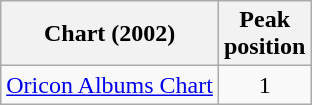<table class="wikitable sortable">
<tr>
<th>Chart (2002)</th>
<th>Peak<br>position</th>
</tr>
<tr>
<td><a href='#'>Oricon Albums Chart</a></td>
<td style="text-align:center;">1</td>
</tr>
</table>
